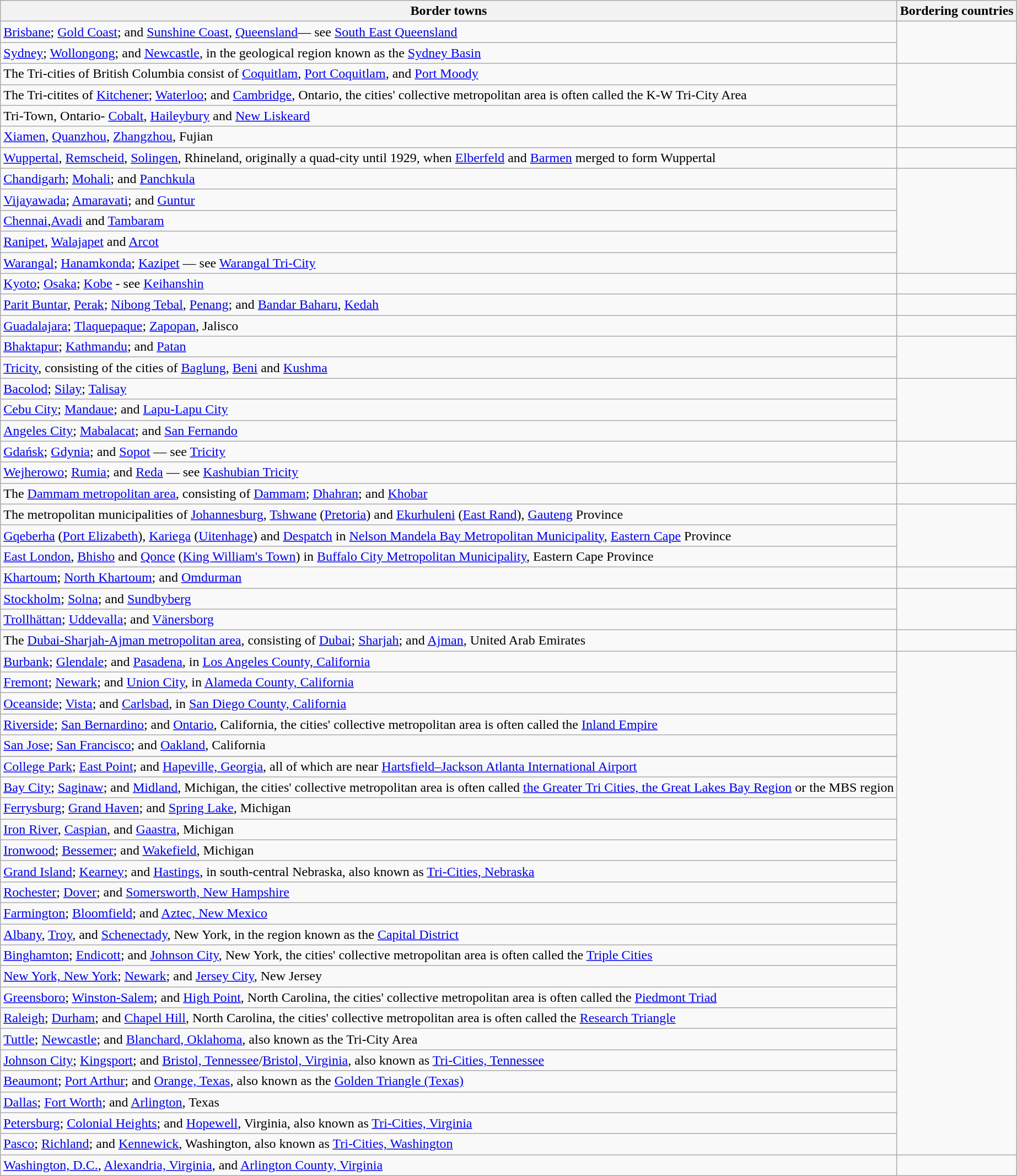<table class="wikitable sortable">
<tr>
<th>Border towns</th>
<th>Bordering countries</th>
</tr>
<tr>
<td><a href='#'>Brisbane</a>; <a href='#'>Gold Coast</a>; and <a href='#'>Sunshine Coast</a>, <a href='#'>Queensland</a>— see <a href='#'>South East Queensland</a></td>
<td rowspan="2"></td>
</tr>
<tr>
<td><a href='#'>Sydney</a>; <a href='#'>Wollongong</a>; and <a href='#'>Newcastle</a>, in the geological region known as the <a href='#'>Sydney Basin</a></td>
</tr>
<tr>
<td>The Tri-cities of British Columbia consist of <a href='#'>Coquitlam</a>, <a href='#'>Port Coquitlam</a>, and <a href='#'>Port Moody</a></td>
<td rowspan="3"></td>
</tr>
<tr>
<td>The Tri-citites of <a href='#'>Kitchener</a>; <a href='#'>Waterloo</a>; and <a href='#'>Cambridge</a>, Ontario, the cities' collective metropolitan area is often called the K-W Tri-City Area</td>
</tr>
<tr>
<td>Tri-Town, Ontario- <a href='#'>Cobalt</a>, <a href='#'>Haileybury</a> and <a href='#'>New Liskeard</a></td>
</tr>
<tr>
<td><a href='#'>Xiamen</a>, <a href='#'>Quanzhou</a>, <a href='#'>Zhangzhou</a>, Fujian</td>
<td></td>
</tr>
<tr>
<td><a href='#'>Wuppertal</a>, <a href='#'>Remscheid</a>, <a href='#'>Solingen</a>, Rhineland, originally a quad-city until 1929, when <a href='#'>Elberfeld</a> and <a href='#'>Barmen</a> merged to form Wuppertal</td>
<td></td>
</tr>
<tr>
<td><a href='#'>Chandigarh</a>; <a href='#'>Mohali</a>; and <a href='#'>Panchkula</a></td>
<td rowspan="5"></td>
</tr>
<tr>
<td><a href='#'>Vijayawada</a>; <a href='#'>Amaravati</a>; and <a href='#'>Guntur</a></td>
</tr>
<tr>
<td><a href='#'>Chennai</a>,<a href='#'>Avadi</a> and <a href='#'>Tambaram</a></td>
</tr>
<tr>
<td><a href='#'>Ranipet</a>, <a href='#'>Walajapet</a> and <a href='#'>Arcot</a></td>
</tr>
<tr>
<td><a href='#'>Warangal</a>; <a href='#'>Hanamkonda</a>; <a href='#'>Kazipet</a> — see <a href='#'>Warangal Tri-City</a></td>
</tr>
<tr>
<td><a href='#'>Kyoto</a>; <a href='#'>Osaka</a>; <a href='#'>Kobe</a> - see <a href='#'>Keihanshin</a></td>
<td></td>
</tr>
<tr>
<td><a href='#'>Parit Buntar</a>, <a href='#'>Perak</a>; <a href='#'>Nibong Tebal</a>, <a href='#'>Penang</a>; and <a href='#'>Bandar Baharu</a>, <a href='#'>Kedah</a></td>
<td></td>
</tr>
<tr>
<td><a href='#'>Guadalajara</a>; <a href='#'>Tlaquepaque</a>; <a href='#'>Zapopan</a>, Jalisco</td>
<td></td>
</tr>
<tr>
<td><a href='#'>Bhaktapur</a>; <a href='#'>Kathmandu</a>; and <a href='#'>Patan</a></td>
<td rowspan="2"></td>
</tr>
<tr>
<td><a href='#'>Tricity</a>, consisting of the cities of <a href='#'>Baglung</a>, <a href='#'>Beni</a> and <a href='#'>Kushma</a></td>
</tr>
<tr>
<td><a href='#'>Bacolod</a>; <a href='#'>Silay</a>; <a href='#'>Talisay</a></td>
<td rowspan="3"></td>
</tr>
<tr>
<td><a href='#'>Cebu City</a>; <a href='#'>Mandaue</a>; and <a href='#'>Lapu-Lapu City</a></td>
</tr>
<tr>
<td><a href='#'>Angeles City</a>; <a href='#'>Mabalacat</a>; and <a href='#'>San Fernando</a></td>
</tr>
<tr>
<td><a href='#'>Gdańsk</a>; <a href='#'>Gdynia</a>; and <a href='#'>Sopot</a> — see <a href='#'>Tricity</a></td>
<td rowspan="2"></td>
</tr>
<tr>
<td><a href='#'>Wejherowo</a>; <a href='#'>Rumia</a>; and <a href='#'>Reda</a> — see <a href='#'>Kashubian Tricity</a></td>
</tr>
<tr>
<td>The <a href='#'>Dammam metropolitan area</a>, consisting of <a href='#'>Dammam</a>; <a href='#'>Dhahran</a>; and <a href='#'>Khobar</a></td>
<td></td>
</tr>
<tr>
<td>The metropolitan municipalities of <a href='#'>Johannesburg</a>, <a href='#'>Tshwane</a> (<a href='#'>Pretoria</a>) and <a href='#'>Ekurhuleni</a> (<a href='#'>East Rand</a>), <a href='#'>Gauteng</a> Province</td>
<td rowspan="3"></td>
</tr>
<tr>
<td><a href='#'>Gqeberha</a> (<a href='#'>Port Elizabeth</a>), <a href='#'>Kariega</a> (<a href='#'>Uitenhage</a>) and <a href='#'>Despatch</a> in <a href='#'>Nelson Mandela Bay Metropolitan Municipality</a>, <a href='#'>Eastern Cape</a> Province</td>
</tr>
<tr>
<td><a href='#'>East London</a>, <a href='#'>Bhisho</a> and <a href='#'>Qonce</a> (<a href='#'>King William's Town</a>) in <a href='#'>Buffalo City Metropolitan Municipality</a>, Eastern Cape Province</td>
</tr>
<tr>
<td><a href='#'>Khartoum</a>; <a href='#'>North Khartoum</a>; and <a href='#'>Omdurman</a></td>
<td></td>
</tr>
<tr>
<td><a href='#'>Stockholm</a>; <a href='#'>Solna</a>; and <a href='#'>Sundbyberg</a></td>
<td rowspan="2"></td>
</tr>
<tr>
<td><a href='#'>Trollhättan</a>; <a href='#'>Uddevalla</a>; and <a href='#'>Vänersborg</a></td>
</tr>
<tr>
<td>The <a href='#'>Dubai-Sharjah-Ajman metropolitan area</a>, consisting of <a href='#'>Dubai</a>; <a href='#'>Sharjah</a>; and <a href='#'>Ajman</a>, United Arab Emirates</td>
<td></td>
</tr>
<tr>
<td><a href='#'>Burbank</a>; <a href='#'>Glendale</a>; and <a href='#'>Pasadena</a>, in <a href='#'>Los Angeles County, California</a></td>
<td rowspan="25"></td>
</tr>
<tr>
<td><a href='#'>Fremont</a>; <a href='#'>Newark</a>; and <a href='#'>Union City</a>, in <a href='#'>Alameda County, California</a></td>
</tr>
<tr>
<td><a href='#'>Oceanside</a>; <a href='#'>Vista</a>; and <a href='#'>Carlsbad</a>, in <a href='#'>San Diego County, California</a></td>
</tr>
<tr>
<td><a href='#'>Riverside</a>; <a href='#'>San Bernardino</a>; and <a href='#'>Ontario</a>, California, the cities' collective metropolitan area is often called the <a href='#'>Inland Empire</a></td>
</tr>
<tr>
<td><a href='#'>San Jose</a>; <a href='#'>San Francisco</a>; and <a href='#'>Oakland</a>, California</td>
</tr>
<tr>
</tr>
<tr>
<td><a href='#'>College Park</a>; <a href='#'>East Point</a>; and <a href='#'>Hapeville, Georgia</a>, all of which are near <a href='#'>Hartsfield–Jackson Atlanta International Airport</a></td>
</tr>
<tr>
<td><a href='#'>Bay City</a>; <a href='#'>Saginaw</a>; and <a href='#'>Midland</a>, Michigan, the cities' collective metropolitan area is often called <a href='#'>the Greater Tri Cities, the Great Lakes Bay Region</a> or the MBS region</td>
</tr>
<tr>
<td><a href='#'>Ferrysburg</a>; <a href='#'>Grand Haven</a>; and <a href='#'>Spring Lake</a>, Michigan</td>
</tr>
<tr>
<td><a href='#'>Iron River</a>, <a href='#'>Caspian</a>, and <a href='#'>Gaastra</a>, Michigan</td>
</tr>
<tr>
<td><a href='#'>Ironwood</a>; <a href='#'>Bessemer</a>; and <a href='#'>Wakefield</a>, Michigan</td>
</tr>
<tr>
<td><a href='#'>Grand Island</a>; <a href='#'>Kearney</a>; and <a href='#'>Hastings</a>, in south-central Nebraska, also known as <a href='#'>Tri-Cities, Nebraska</a></td>
</tr>
<tr>
<td><a href='#'>Rochester</a>; <a href='#'>Dover</a>; and <a href='#'>Somersworth, New Hampshire</a></td>
</tr>
<tr>
<td><a href='#'>Farmington</a>; <a href='#'>Bloomfield</a>; and <a href='#'>Aztec, New Mexico</a></td>
</tr>
<tr>
<td><a href='#'>Albany</a>, <a href='#'>Troy</a>, and <a href='#'>Schenectady</a>, New York, in the region known as the <a href='#'>Capital District</a></td>
</tr>
<tr>
<td><a href='#'>Binghamton</a>; <a href='#'>Endicott</a>; and <a href='#'>Johnson City</a>, New York, the cities' collective metropolitan area is often called the <a href='#'>Triple Cities</a></td>
</tr>
<tr>
<td><a href='#'>New York, New York</a>; <a href='#'>Newark</a>; and <a href='#'>Jersey City</a>, New Jersey</td>
</tr>
<tr>
<td><a href='#'>Greensboro</a>; <a href='#'>Winston-Salem</a>; and <a href='#'>High Point</a>, North Carolina, the cities' collective metropolitan area is often called the <a href='#'>Piedmont Triad</a></td>
</tr>
<tr>
<td><a href='#'>Raleigh</a>; <a href='#'>Durham</a>; and <a href='#'>Chapel Hill</a>, North Carolina, the cities' collective metropolitan area is often called the <a href='#'>Research Triangle</a></td>
</tr>
<tr>
<td><a href='#'>Tuttle</a>; <a href='#'>Newcastle</a>; and <a href='#'>Blanchard, Oklahoma</a>, also known as the Tri-City Area</td>
</tr>
<tr>
<td><a href='#'>Johnson City</a>; <a href='#'>Kingsport</a>; and <a href='#'>Bristol, Tennessee</a>/<a href='#'>Bristol, Virginia</a>, also known as <a href='#'>Tri-Cities, Tennessee</a></td>
</tr>
<tr>
<td><a href='#'>Beaumont</a>; <a href='#'>Port Arthur</a>; and <a href='#'>Orange, Texas</a>, also known as the <a href='#'>Golden Triangle (Texas)</a></td>
</tr>
<tr>
<td><a href='#'>Dallas</a>; <a href='#'>Fort Worth</a>; and <a href='#'>Arlington</a>, Texas</td>
</tr>
<tr>
<td><a href='#'>Petersburg</a>; <a href='#'>Colonial Heights</a>; and <a href='#'>Hopewell</a>, Virginia, also known as <a href='#'>Tri-Cities, Virginia</a></td>
</tr>
<tr>
<td><a href='#'>Pasco</a>; <a href='#'>Richland</a>; and <a href='#'>Kennewick</a>, Washington, also known as <a href='#'>Tri-Cities, Washington</a></td>
</tr>
<tr>
<td><a href='#'>Washington, D.C.</a>, <a href='#'>Alexandria, Virginia</a>, and <a href='#'>Arlington County, Virginia</a></td>
</tr>
</table>
